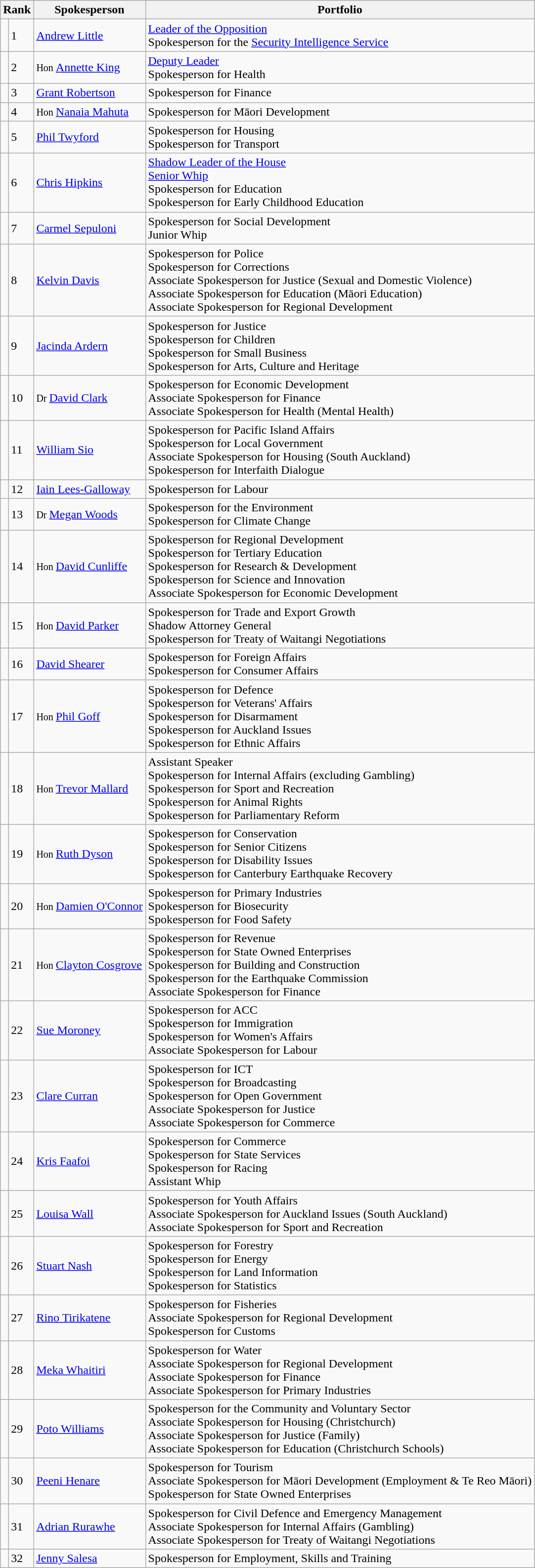<table class="wikitable">
<tr>
<th colspan="2">Rank</th>
<th>Spokesperson</th>
<th>Portfolio</th>
</tr>
<tr>
<td bgcolor=></td>
<td>1</td>
<td><a href='#'>Andrew Little</a></td>
<td><a href='#'>Leader of the Opposition</a><br>Spokesperson for the <a href='#'>Security Intelligence Service</a></td>
</tr>
<tr>
<td bgcolor=></td>
<td>2</td>
<td><small>Hon </small><a href='#'>Annette King</a></td>
<td><a href='#'>Deputy Leader</a><br>Spokesperson for Health</td>
</tr>
<tr>
<td bgcolor=></td>
<td>3</td>
<td><a href='#'>Grant Robertson</a></td>
<td>Spokesperson for Finance</td>
</tr>
<tr>
<td bgcolor=></td>
<td>4</td>
<td><small>Hon </small><a href='#'>Nanaia Mahuta</a></td>
<td>Spokesperson for Māori Development</td>
</tr>
<tr>
<td bgcolor=></td>
<td>5</td>
<td><a href='#'>Phil Twyford</a></td>
<td>Spokesperson for Housing<br>Spokesperson for Transport<br></td>
</tr>
<tr>
<td bgcolor=></td>
<td>6</td>
<td><a href='#'>Chris Hipkins</a></td>
<td><a href='#'>Shadow Leader of the House</a><br><a href='#'>Senior Whip</a><br>Spokesperson for Education<br>Spokesperson for Early Childhood Education</td>
</tr>
<tr>
<td bgcolor=></td>
<td>7</td>
<td><a href='#'>Carmel Sepuloni</a></td>
<td>Spokesperson for Social Development<br>Junior Whip</td>
</tr>
<tr>
<td bgcolor=></td>
<td>8</td>
<td><a href='#'>Kelvin Davis</a></td>
<td>Spokesperson for Police<br>Spokesperson for Corrections<br>Associate Spokesperson for Justice (Sexual and Domestic Violence)<br>Associate Spokesperson for Education (Māori Education)<br>Associate Spokesperson for Regional Development</td>
</tr>
<tr>
<td bgcolor=></td>
<td>9</td>
<td><a href='#'>Jacinda Ardern</a></td>
<td>Spokesperson for Justice<br>Spokesperson for Children<br>Spokesperson for Small Business<br>Spokesperson for Arts, Culture and Heritage<br></td>
</tr>
<tr>
<td bgcolor=></td>
<td>10</td>
<td><small>Dr </small><a href='#'>David Clark</a></td>
<td>Spokesperson for Economic Development<br>Associate Spokesperson for Finance<br>Associate Spokesperson for Health (Mental Health)</td>
</tr>
<tr>
<td bgcolor=></td>
<td>11</td>
<td><a href='#'>William Sio</a></td>
<td>Spokesperson for Pacific Island Affairs<br>Spokesperson for Local Government<br>Associate Spokesperson for Housing (South Auckland)<br>Spokesperson for Interfaith Dialogue</td>
</tr>
<tr>
<td bgcolor=></td>
<td>12</td>
<td><a href='#'>Iain Lees-Galloway</a></td>
<td>Spokesperson for Labour</td>
</tr>
<tr>
<td bgcolor=></td>
<td>13</td>
<td><small>Dr </small><a href='#'>Megan Woods</a></td>
<td>Spokesperson for the Environment<br>Spokesperson for Climate Change</td>
</tr>
<tr>
<td bgcolor=></td>
<td>14</td>
<td><small>Hon </small><a href='#'>David Cunliffe</a></td>
<td>Spokesperson for Regional Development<br>Spokesperson for Tertiary Education<br>Spokesperson for Research & Development<br>Spokesperson for Science and Innovation<br>Associate Spokesperson for Economic Development</td>
</tr>
<tr>
<td bgcolor=></td>
<td>15</td>
<td><small>Hon </small><a href='#'>David Parker</a></td>
<td>Spokesperson for Trade and Export Growth<br>Shadow Attorney General<br>Spokesperson for Treaty of Waitangi Negotiations</td>
</tr>
<tr>
<td bgcolor=></td>
<td>16</td>
<td><a href='#'>David Shearer</a></td>
<td>Spokesperson for Foreign Affairs<br>Spokesperson for Consumer Affairs</td>
</tr>
<tr>
<td bgcolor=></td>
<td>17</td>
<td><small>Hon </small><a href='#'>Phil Goff</a></td>
<td>Spokesperson for Defence<br>Spokesperson for Veterans' Affairs<br>Spokesperson for Disarmament<br>Spokesperson for Auckland Issues<br>Spokesperson for Ethnic Affairs</td>
</tr>
<tr>
<td bgcolor=></td>
<td>18</td>
<td><small>Hon </small><a href='#'>Trevor Mallard</a></td>
<td>Assistant Speaker<br>Spokesperson for Internal Affairs (excluding Gambling)<br>Spokesperson for Sport and Recreation<br>Spokesperson for Animal Rights<br>Spokesperson for Parliamentary Reform</td>
</tr>
<tr>
<td bgcolor=></td>
<td>19</td>
<td><small>Hon </small><a href='#'>Ruth Dyson</a></td>
<td>Spokesperson for Conservation<br>Spokesperson for Senior Citizens<br>Spokesperson for Disability Issues<br>Spokesperson for Canterbury Earthquake Recovery</td>
</tr>
<tr>
<td bgcolor=></td>
<td>20</td>
<td><small>Hon </small><a href='#'>Damien O'Connor</a></td>
<td>Spokesperson for Primary Industries<br>Spokesperson for Biosecurity<br>Spokesperson for Food Safety</td>
</tr>
<tr>
<td bgcolor=></td>
<td>21<br></td>
<td><small>Hon </small><a href='#'>Clayton Cosgrove</a></td>
<td>Spokesperson for Revenue<br>Spokesperson for State Owned Enterprises<br>Spokesperson for Building and Construction<br>Spokesperson for the Earthquake Commission<br>Associate Spokesperson for Finance</td>
</tr>
<tr>
<td bgcolor=></td>
<td>22</td>
<td><a href='#'>Sue Moroney</a></td>
<td>Spokesperson for ACC<br>Spokesperson for Immigration<br>Spokesperson for Women's Affairs<br>Associate Spokesperson for Labour</td>
</tr>
<tr>
<td bgcolor=></td>
<td>23</td>
<td><a href='#'>Clare Curran</a></td>
<td>Spokesperson for ICT<br>Spokesperson for Broadcasting<br>Spokesperson for Open Government<br>Associate Spokesperson for Justice<br>Associate Spokesperson for Commerce</td>
</tr>
<tr>
<td bgcolor=></td>
<td>24</td>
<td><a href='#'>Kris Faafoi</a></td>
<td>Spokesperson for Commerce<br>Spokesperson for State Services<br>Spokesperson for Racing<br>Assistant Whip</td>
</tr>
<tr>
<td bgcolor=></td>
<td>25</td>
<td><a href='#'>Louisa Wall</a></td>
<td>Spokesperson for Youth Affairs<br>Associate Spokesperson for Auckland Issues (South Auckland)<br>Associate Spokesperson for Sport and Recreation</td>
</tr>
<tr>
<td bgcolor=></td>
<td>26</td>
<td><a href='#'>Stuart Nash</a></td>
<td>Spokesperson for Forestry<br>Spokesperson for Energy<br>Spokesperson for Land Information<br>Spokesperson for Statistics</td>
</tr>
<tr>
<td bgcolor=></td>
<td>27</td>
<td><a href='#'>Rino Tirikatene</a></td>
<td>Spokesperson for Fisheries<br>Associate Spokesperson for Regional Development<br>Spokesperson for Customs</td>
</tr>
<tr>
<td bgcolor=></td>
<td>28</td>
<td><a href='#'>Meka Whaitiri</a></td>
<td>Spokesperson for Water<br>Associate Spokesperson for Regional Development<br>Associate Spokesperson for Finance<br>Associate Spokesperson for Primary Industries</td>
</tr>
<tr>
<td bgcolor=></td>
<td>29</td>
<td><a href='#'>Poto Williams</a></td>
<td>Spokesperson for the Community and Voluntary Sector<br>Associate Spokesperson for Housing (Christchurch)<br>Associate Spokesperson for Justice (Family)<br>Associate Spokesperson for Education (Christchurch Schools)</td>
</tr>
<tr>
<td bgcolor=></td>
<td>30</td>
<td><a href='#'>Peeni Henare</a></td>
<td>Spokesperson for Tourism<br>Associate Spokesperson for Māori Development (Employment & Te Reo Māori)<br>Spokesperson for State Owned Enterprises</td>
</tr>
<tr>
<td bgcolor=></td>
<td>31</td>
<td><a href='#'>Adrian Rurawhe</a></td>
<td>Spokesperson for Civil Defence and Emergency Management<br>Associate Spokesperson for Internal Affairs (Gambling)<br>Associate Spokesperson for Treaty of Waitangi Negotiations</td>
</tr>
<tr>
<td bgcolor=></td>
<td>32</td>
<td><a href='#'>Jenny Salesa</a></td>
<td>Spokesperson for Employment, Skills and Training</td>
</tr>
</table>
